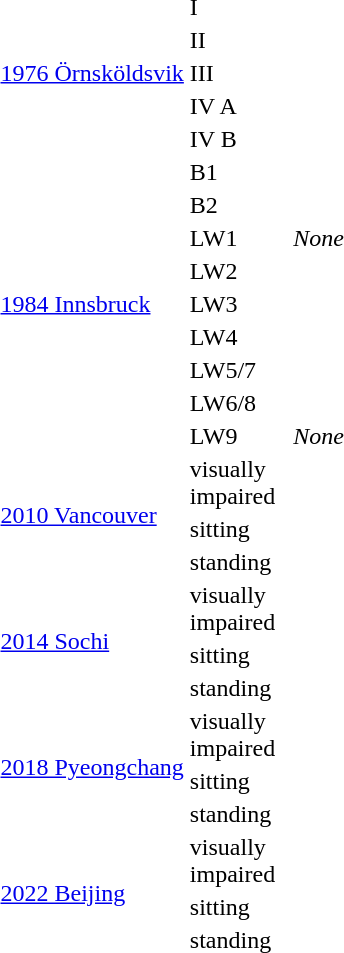<table>
<tr>
<td rowspan="5"><a href='#'>1976 Örnsköldsvik</a><br></td>
<td>I</td>
<td></td>
<td></td>
<td></td>
</tr>
<tr>
<td>II</td>
<td></td>
<td></td>
<td></td>
</tr>
<tr>
<td>III</td>
<td></td>
<td></td>
<td></td>
</tr>
<tr>
<td>IV A</td>
<td></td>
<td></td>
<td></td>
</tr>
<tr>
<td>IV B</td>
<td></td>
<td></td>
<td></td>
</tr>
<tr>
<td rowspan="9"><a href='#'>1984 Innsbruck</a><br></td>
<td>B1</td>
<td></td>
<td></td>
<td></td>
</tr>
<tr>
<td>B2</td>
<td></td>
<td></td>
<td></td>
</tr>
<tr>
<td>LW1</td>
<td></td>
<td></td>
<td align="center"><em>None</em></td>
</tr>
<tr>
<td>LW2</td>
<td></td>
<td></td>
<td></td>
</tr>
<tr>
<td>LW3</td>
<td></td>
<td></td>
<td></td>
</tr>
<tr>
<td>LW4</td>
<td></td>
<td></td>
<td></td>
</tr>
<tr>
<td>LW5/7</td>
<td></td>
<td></td>
<td></td>
</tr>
<tr>
<td>LW6/8</td>
<td></td>
<td></td>
<td></td>
</tr>
<tr>
<td>LW9</td>
<td></td>
<td></td>
<td align="center"><em>None</em></td>
</tr>
<tr>
<td rowspan="3"><a href='#'>2010 Vancouver</a><br></td>
<td>visually <br>impaired</td>
<td></td>
<td></td>
<td></td>
</tr>
<tr>
<td>sitting</td>
<td></td>
<td></td>
<td></td>
</tr>
<tr>
<td>standing</td>
<td></td>
<td></td>
<td></td>
</tr>
<tr>
<td rowspan="3"><a href='#'>2014 Sochi</a><br></td>
<td>visually <br>impaired</td>
<td></td>
<td></td>
<td></td>
</tr>
<tr>
<td>sitting</td>
<td></td>
<td></td>
<td></td>
</tr>
<tr>
<td>standing</td>
<td></td>
<td></td>
<td></td>
</tr>
<tr>
<td rowspan="3"><a href='#'>2018 Pyeongchang</a><br></td>
<td>visually <br>impaired</td>
<td></td>
<td></td>
<td></td>
</tr>
<tr>
<td>sitting</td>
<td></td>
<td></td>
<td></td>
</tr>
<tr>
<td>standing</td>
<td></td>
<td></td>
<td></td>
</tr>
<tr>
<td rowspan="3"><a href='#'>2022 Beijing</a><br></td>
<td>visually <br>impaired</td>
<td></td>
<td></td>
<td></td>
</tr>
<tr>
<td>sitting</td>
<td></td>
<td></td>
<td></td>
</tr>
<tr>
<td>standing</td>
<td></td>
<td></td>
<td></td>
</tr>
</table>
